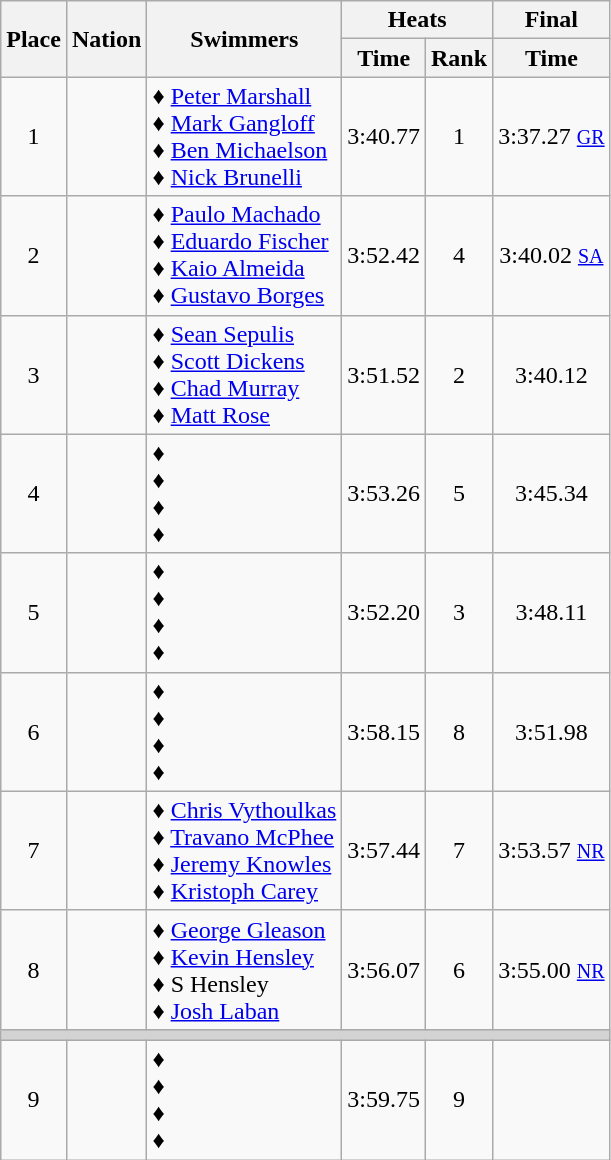<table class="wikitable" style="text-align:center;">
<tr>
<th rowspan="2">Place</th>
<th rowspan="2">Nation</th>
<th rowspan="2">Swimmers</th>
<th colspan="2">Heats</th>
<th>Final</th>
</tr>
<tr>
<th>Time</th>
<th>Rank</th>
<th>Time</th>
</tr>
<tr>
<td>1</td>
<td align=left></td>
<td align=left>♦ <a href='#'>Peter Marshall</a><br>♦ <a href='#'>Mark Gangloff</a><br>♦ <a href='#'>Ben Michaelson</a><br>♦ <a href='#'>Nick Brunelli</a></td>
<td>3:40.77</td>
<td>1</td>
<td>3:37.27 <small><a href='#'>GR</a></small></td>
</tr>
<tr>
<td>2</td>
<td align=left></td>
<td align=left>♦ <a href='#'>Paulo Machado</a><br>♦ <a href='#'>Eduardo Fischer</a><br>♦ <a href='#'>Kaio Almeida</a><br>♦ <a href='#'>Gustavo Borges</a></td>
<td>3:52.42</td>
<td>4</td>
<td>3:40.02 <small><a href='#'>SA</a></small></td>
</tr>
<tr>
<td>3</td>
<td align=left></td>
<td align=left>♦ <a href='#'>Sean Sepulis</a><br>♦ <a href='#'>Scott Dickens</a><br>♦ <a href='#'>Chad Murray</a><br>♦ <a href='#'>Matt Rose</a></td>
<td>3:51.52</td>
<td>2</td>
<td>3:40.12</td>
</tr>
<tr>
<td>4</td>
<td align=left></td>
<td align=left>♦ <br>♦ <br>♦ <br>♦</td>
<td>3:53.26</td>
<td>5</td>
<td>3:45.34</td>
</tr>
<tr>
<td>5</td>
<td align=left></td>
<td align=left>♦ <br>♦ <br>♦ <br>♦</td>
<td>3:52.20</td>
<td>3</td>
<td>3:48.11</td>
</tr>
<tr>
<td>6</td>
<td align=left></td>
<td align=left>♦ <br>♦ <br>♦ <br>♦</td>
<td>3:58.15</td>
<td>8</td>
<td>3:51.98</td>
</tr>
<tr>
<td>7</td>
<td align=left></td>
<td align=left>♦ <a href='#'>Chris Vythoulkas</a><br>♦ <a href='#'>Travano McPhee</a><br>♦ <a href='#'>Jeremy Knowles</a><br>♦ <a href='#'>Kristoph Carey</a></td>
<td>3:57.44</td>
<td>7</td>
<td>3:53.57 <small><a href='#'>NR</a></small></td>
</tr>
<tr>
<td>8</td>
<td align=left></td>
<td align=left>♦ <a href='#'>George Gleason</a> <br>♦ <a href='#'>Kevin Hensley</a> <br>♦ S Hensley <br>♦ <a href='#'>Josh Laban</a></td>
<td>3:56.07</td>
<td>6</td>
<td>3:55.00 <small><a href='#'>NR</a></small></td>
</tr>
<tr>
<td colspan=6 bgcolor=lightgray></td>
</tr>
<tr>
<td>9</td>
<td align=left></td>
<td align=left>♦ <br>♦ <br>♦ <br>♦</td>
<td>3:59.75</td>
<td>9</td>
<td></td>
</tr>
</table>
